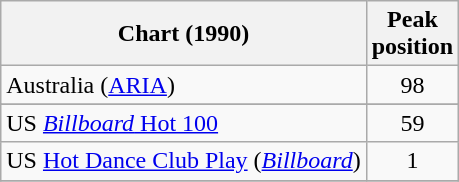<table class="wikitable sortable">
<tr>
<th>Chart (1990)</th>
<th>Peak<br>position</th>
</tr>
<tr>
<td>Australia (<a href='#'>ARIA</a>)</td>
<td style="text-align:center;">98</td>
</tr>
<tr>
</tr>
<tr>
</tr>
<tr>
<td>US <a href='#'><em>Billboard</em> Hot 100</a></td>
<td align="center">59</td>
</tr>
<tr>
<td>US <a href='#'>Hot Dance Club Play</a> (<em><a href='#'>Billboard</a></em>)</td>
<td align="center">1</td>
</tr>
<tr>
</tr>
</table>
